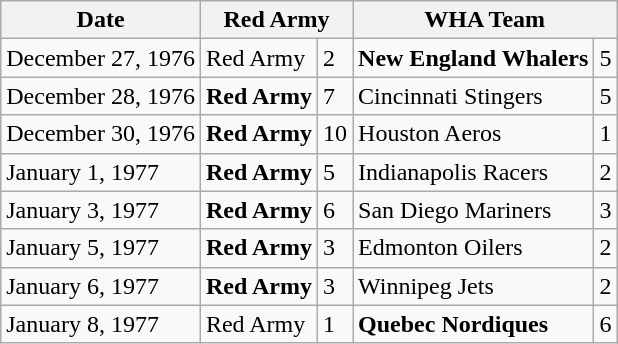<table class="wikitable">
<tr>
<th>Date</th>
<th colspan="2">Red Army</th>
<th colspan="2">WHA Team</th>
</tr>
<tr>
<td>December 27, 1976</td>
<td>Red Army</td>
<td>2</td>
<td><strong>New England Whalers</strong></td>
<td>5</td>
</tr>
<tr>
<td>December 28, 1976</td>
<td><strong>Red Army</strong></td>
<td>7</td>
<td>Cincinnati Stingers</td>
<td>5</td>
</tr>
<tr>
<td>December 30, 1976</td>
<td><strong>Red Army</strong></td>
<td>10</td>
<td>Houston Aeros</td>
<td>1</td>
</tr>
<tr>
<td>January 1, 1977</td>
<td><strong>Red Army</strong></td>
<td>5</td>
<td>Indianapolis Racers</td>
<td>2</td>
</tr>
<tr>
<td>January 3, 1977</td>
<td><strong>Red Army</strong></td>
<td>6</td>
<td>San Diego Mariners</td>
<td>3</td>
</tr>
<tr>
<td>January 5, 1977</td>
<td><strong>Red Army</strong></td>
<td>3</td>
<td>Edmonton Oilers</td>
<td>2</td>
</tr>
<tr>
<td>January 6, 1977</td>
<td><strong>Red Army</strong></td>
<td>3</td>
<td>Winnipeg Jets</td>
<td>2</td>
</tr>
<tr>
<td>January 8, 1977</td>
<td>Red Army</td>
<td>1</td>
<td><strong>Quebec Nordiques</strong></td>
<td>6</td>
</tr>
</table>
